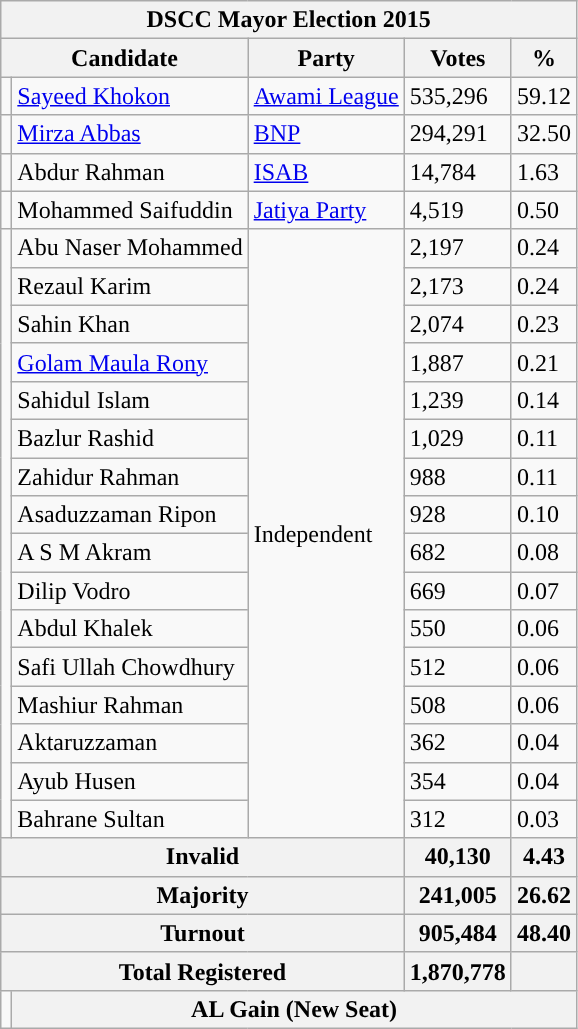<table class="wikitable" style=text-align:left>
<tr>
<th style=text-align:center colspan="5">DSCC Mayor Election 2015</th>
</tr>
<tr>
<th colspan="2">Candidate</th>
<th>Party</th>
<th>Votes</th>
<th>%</th>
</tr>
<tr>
<td bgcolor=></td>
<td><a href='#'>Sayeed Khokon</a></td>
<td><a href='#'>Awami League</a></td>
<td>535,296</td>
<td>59.12</td>
</tr>
<tr>
<td bgcolor=></td>
<td><a href='#'>Mirza Abbas</a></td>
<td><a href='#'>BNP</a></td>
<td>294,291</td>
<td>32.50</td>
</tr>
<tr>
<td bgcolor=></td>
<td>Abdur Rahman</td>
<td><a href='#'>ISAB</a></td>
<td>14,784</td>
<td>1.63</td>
</tr>
<tr>
<td bgcolor=></td>
<td>Mohammed Saifuddin</td>
<td><a href='#'>Jatiya Party</a></td>
<td>4,519</td>
<td>0.50</td>
</tr>
<tr>
<td rowspan="16"></td>
<td>Abu Naser Mohammed</td>
<td rowspan="16">Independent</td>
<td>2,197</td>
<td>0.24</td>
</tr>
<tr>
<td>Rezaul Karim</td>
<td>2,173</td>
<td>0.24</td>
</tr>
<tr>
<td>Sahin Khan</td>
<td>2,074</td>
<td>0.23</td>
</tr>
<tr>
<td><a href='#'>Golam Maula Rony</a></td>
<td>1,887</td>
<td>0.21</td>
</tr>
<tr>
<td>Sahidul Islam</td>
<td>1,239</td>
<td>0.14</td>
</tr>
<tr>
<td>Bazlur Rashid</td>
<td>1,029</td>
<td>0.11</td>
</tr>
<tr>
<td>Zahidur Rahman</td>
<td>988</td>
<td>0.11</td>
</tr>
<tr>
<td>Asaduzzaman Ripon</td>
<td>928</td>
<td>0.10</td>
</tr>
<tr>
<td>A S M Akram</td>
<td>682</td>
<td>0.08</td>
</tr>
<tr>
<td>Dilip Vodro</td>
<td>669</td>
<td>0.07</td>
</tr>
<tr>
<td>Abdul Khalek</td>
<td>550</td>
<td>0.06</td>
</tr>
<tr>
<td>Safi Ullah Chowdhury</td>
<td>512</td>
<td>0.06</td>
</tr>
<tr>
<td>Mashiur Rahman</td>
<td>508</td>
<td>0.06</td>
</tr>
<tr>
<td>Aktaruzzaman</td>
<td>362</td>
<td>0.04</td>
</tr>
<tr>
<td>Ayub Husen</td>
<td>354</td>
<td>0.04</td>
</tr>
<tr>
<td>Bahrane Sultan</td>
<td>312</td>
<td>0.03</td>
</tr>
<tr>
<th align=right colspan=3>Invalid</th>
<th>40,130</th>
<th>4.43</th>
</tr>
<tr>
<th align=right colspan=3>Majority</th>
<th>241,005</th>
<th>26.62</th>
</tr>
<tr>
<th align=right colspan=3>Turnout</th>
<th>905,484</th>
<th>48.40</th>
</tr>
<tr>
<th align=right colspan=3>Total Registered</th>
<th>1,870,778</th>
<th></th>
</tr>
<tr>
<td style="background-color:"></td>
<th align=left colspan=4>AL Gain (New Seat)</th>
</tr>
</table>
